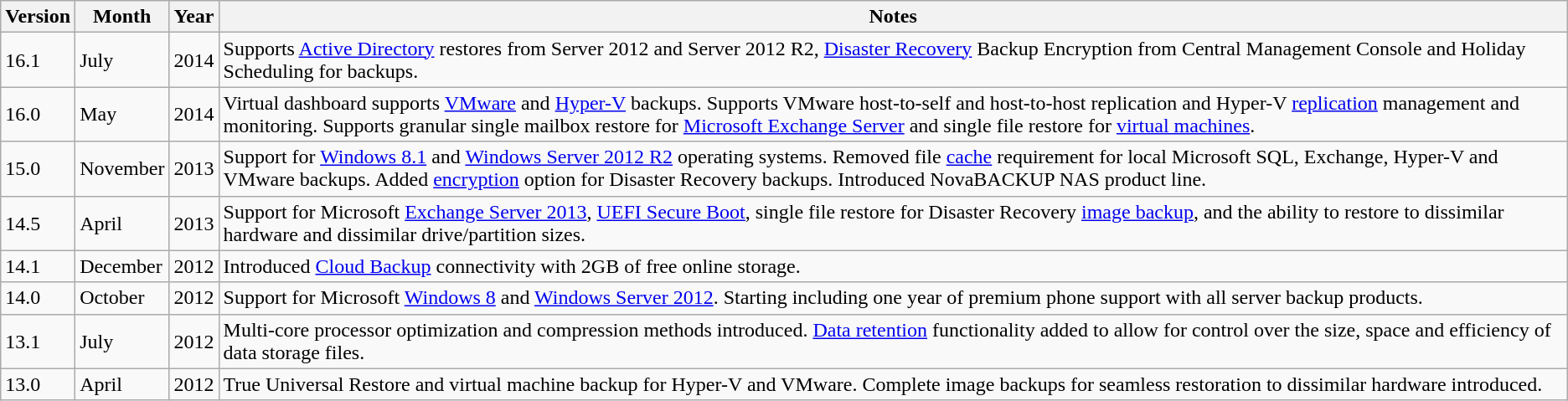<table class="wikitable sortable">
<tr>
<th>Version</th>
<th>Month</th>
<th>Year</th>
<th>Notes</th>
</tr>
<tr>
<td>16.1</td>
<td>July</td>
<td>2014</td>
<td>Supports <a href='#'>Active Directory</a> restores from Server 2012 and Server 2012 R2, <a href='#'>Disaster Recovery</a> Backup Encryption from Central Management Console and Holiday Scheduling for backups.</td>
</tr>
<tr>
<td>16.0</td>
<td>May</td>
<td>2014</td>
<td>Virtual dashboard supports <a href='#'>VMware</a> and <a href='#'>Hyper-V</a> backups. Supports VMware host-to-self and host-to-host replication and Hyper-V <a href='#'>replication</a> management and monitoring. Supports granular single mailbox restore for <a href='#'>Microsoft Exchange Server</a> and single file restore for <a href='#'>virtual machines</a>.</td>
</tr>
<tr>
<td>15.0</td>
<td>November</td>
<td>2013</td>
<td>Support for <a href='#'>Windows 8.1</a> and <a href='#'>Windows Server 2012 R2</a> operating systems. Removed file <a href='#'>cache</a> requirement for local Microsoft SQL, Exchange, Hyper-V and VMware backups. Added <a href='#'>encryption</a> option for Disaster Recovery backups. Introduced NovaBACKUP NAS product line.</td>
</tr>
<tr>
<td>14.5</td>
<td>April</td>
<td>2013</td>
<td>Support for Microsoft <a href='#'>Exchange Server 2013</a>, <a href='#'>UEFI Secure Boot</a>, single file restore for Disaster Recovery <a href='#'>image backup</a>, and the ability to restore to dissimilar hardware and dissimilar drive/partition sizes.</td>
</tr>
<tr>
<td>14.1</td>
<td>December</td>
<td>2012</td>
<td>Introduced <a href='#'>Cloud Backup</a> connectivity with 2GB of free online storage.</td>
</tr>
<tr>
<td>14.0</td>
<td>October</td>
<td>2012</td>
<td>Support for Microsoft <a href='#'>Windows 8</a> and <a href='#'>Windows Server 2012</a>. Starting including one year of premium phone support with all server backup products.</td>
</tr>
<tr>
<td>13.1</td>
<td>July</td>
<td>2012</td>
<td>Multi-core processor optimization and compression methods introduced. <a href='#'>Data retention</a> functionality added to allow for control over the size, space and efficiency of data storage files.</td>
</tr>
<tr>
<td>13.0</td>
<td>April</td>
<td>2012</td>
<td>True Universal Restore and virtual machine backup for Hyper-V and VMware. Complete image backups for seamless restoration to dissimilar hardware introduced.</td>
</tr>
</table>
